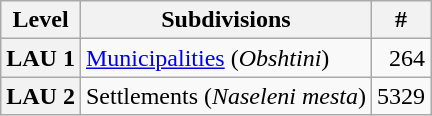<table class="wikitable">
<tr>
<th>Level</th>
<th>Subdivisions</th>
<th>#</th>
</tr>
<tr>
<th>LAU 1</th>
<td><a href='#'>Municipalities</a> (<em>Obshtini</em>)</td>
<td align="right">264</td>
</tr>
<tr>
<th>LAU 2</th>
<td>Settlements (<em>Naseleni mesta</em>)</td>
<td align="right">5329</td>
</tr>
</table>
